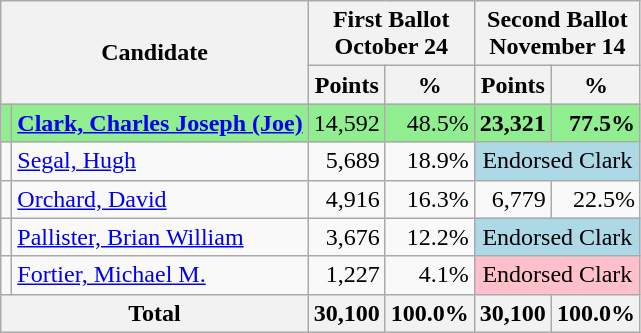<table class="wikitable">
<tr>
<th rowspan="2" colspan="2">Candidate</th>
<th colspan="2">First Ballot<br>October 24</th>
<th colspan="2">Second Ballot<br>November 14</th>
</tr>
<tr>
<th>Points</th>
<th>%</th>
<th>Points</th>
<th>%</th>
</tr>
<tr style="background:lightgreen;">
<td></td>
<td><strong><a href='#'>Clark, Charles Joseph (Joe)</a></strong></td>
<td align="right">14,592</td>
<td align="right">48.5%</td>
<td align="right"><strong>23,321</strong></td>
<td align="right"><strong>77.5%</strong></td>
</tr>
<tr>
<td></td>
<td><a href='#'>Segal, Hugh</a></td>
<td align="right">5,689</td>
<td align="right">18.9%</td>
<td style="text-align:center; background:lightblue;" colspan="2">Endorsed Clark</td>
</tr>
<tr>
<td></td>
<td><a href='#'>Orchard, David</a></td>
<td align="right">4,916</td>
<td align="right">16.3%</td>
<td align="right">6,779</td>
<td align="right">22.5%</td>
</tr>
<tr>
<td></td>
<td><a href='#'>Pallister, Brian William</a></td>
<td align="right">3,676</td>
<td align="right">12.2%</td>
<td style="text-align:center; background:lightblue;" colspan="2">Endorsed Clark</td>
</tr>
<tr>
<td></td>
<td><a href='#'>Fortier, Michael M.</a></td>
<td align="right">1,227</td>
<td align="right">4.1%</td>
<td style="text-align:center; background:pink;" colspan="2">Endorsed Clark</td>
</tr>
<tr>
<th colspan="2">Total</th>
<th align="right">30,100</th>
<th align="right">100.0%</th>
<th align="right">30,100</th>
<th align="right">100.0%</th>
</tr>
</table>
